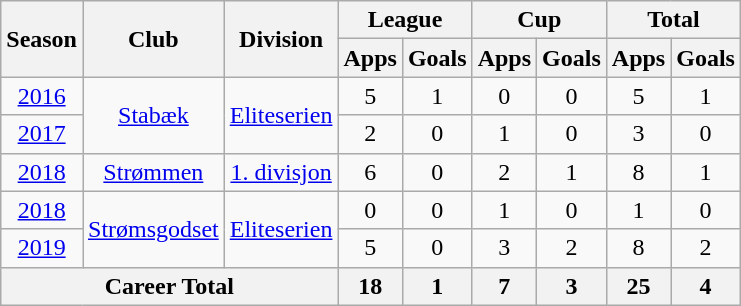<table class="wikitable" style="text-align: center;">
<tr>
<th rowspan="2">Season</th>
<th rowspan="2">Club</th>
<th rowspan="2">Division</th>
<th colspan="2">League</th>
<th colspan="2">Cup</th>
<th colspan="2">Total</th>
</tr>
<tr>
<th>Apps</th>
<th>Goals</th>
<th>Apps</th>
<th>Goals</th>
<th>Apps</th>
<th>Goals</th>
</tr>
<tr>
<td><a href='#'>2016</a></td>
<td rowspan="2"><a href='#'>Stabæk</a></td>
<td rowspan="2"><a href='#'>Eliteserien</a></td>
<td>5</td>
<td>1</td>
<td>0</td>
<td>0</td>
<td>5</td>
<td>1</td>
</tr>
<tr>
<td><a href='#'>2017</a></td>
<td>2</td>
<td>0</td>
<td>1</td>
<td>0</td>
<td>3</td>
<td>0</td>
</tr>
<tr>
<td><a href='#'>2018</a></td>
<td rowspan="1"><a href='#'>Strømmen</a></td>
<td rowspan="1"><a href='#'>1. divisjon</a></td>
<td>6</td>
<td>0</td>
<td>2</td>
<td>1</td>
<td>8</td>
<td>1</td>
</tr>
<tr>
<td><a href='#'>2018</a></td>
<td rowspan="2"><a href='#'>Strømsgodset</a></td>
<td rowspan="2"><a href='#'>Eliteserien</a></td>
<td>0</td>
<td>0</td>
<td>1</td>
<td>0</td>
<td>1</td>
<td>0</td>
</tr>
<tr>
<td><a href='#'>2019</a></td>
<td>5</td>
<td>0</td>
<td>3</td>
<td>2</td>
<td>8</td>
<td>2</td>
</tr>
<tr>
<th colspan="3">Career Total</th>
<th>18</th>
<th>1</th>
<th>7</th>
<th>3</th>
<th>25</th>
<th>4</th>
</tr>
</table>
